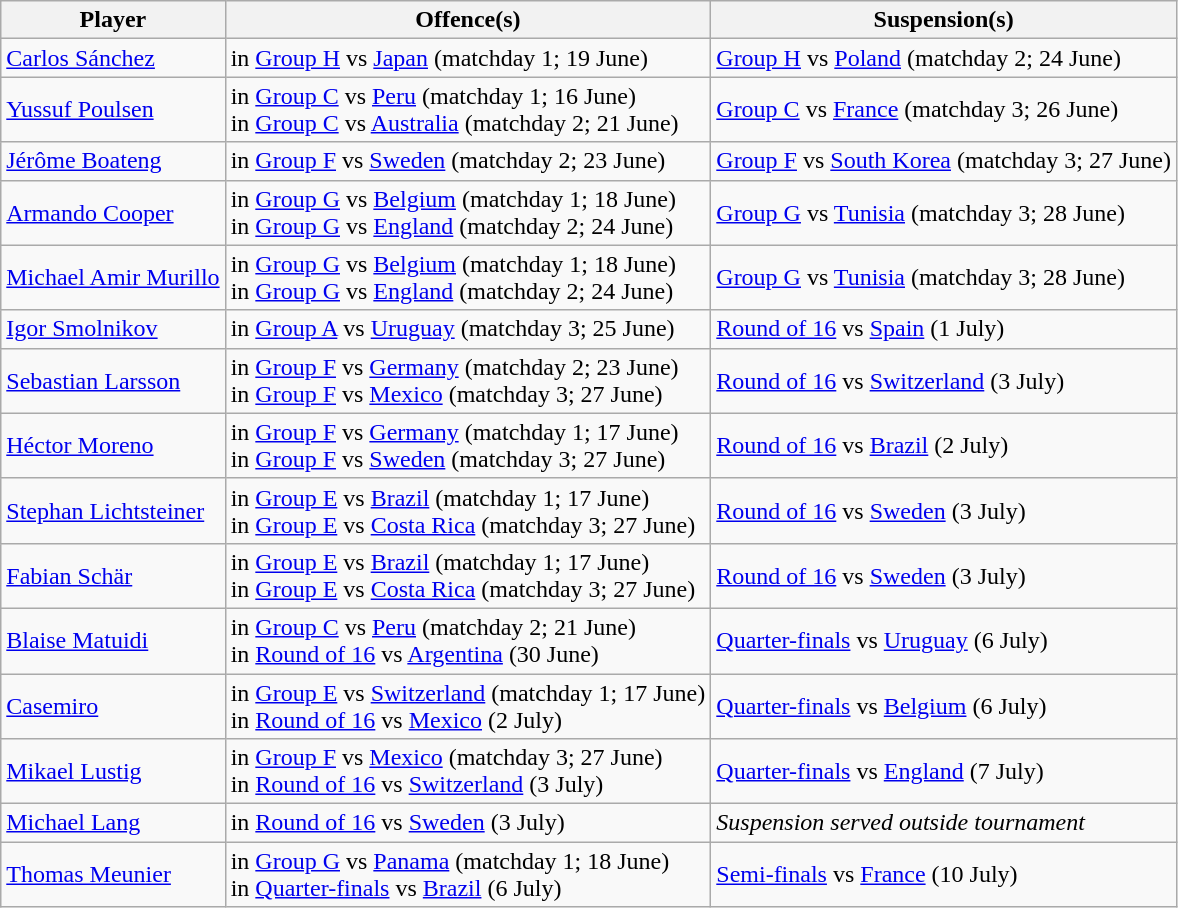<table class="wikitable sortable plainrowheaders">
<tr>
<th>Player</th>
<th>Offence(s)</th>
<th>Suspension(s)</th>
</tr>
<tr>
<td> <a href='#'>Carlos Sánchez</a></td>
<td> in <a href='#'>Group H</a> vs <a href='#'>Japan</a> (matchday 1; 19 June)</td>
<td><a href='#'>Group H</a> vs <a href='#'>Poland</a> (matchday 2; 24 June)</td>
</tr>
<tr>
<td> <a href='#'>Yussuf Poulsen</a></td>
<td> in <a href='#'>Group C</a> vs <a href='#'>Peru</a> (matchday 1; 16 June)<br> in <a href='#'>Group C</a> vs <a href='#'>Australia</a> (matchday 2; 21 June)</td>
<td><a href='#'>Group C</a> vs <a href='#'>France</a> (matchday 3; 26 June)</td>
</tr>
<tr>
<td> <a href='#'>Jérôme Boateng</a></td>
<td> in <a href='#'>Group F</a> vs <a href='#'>Sweden</a> (matchday 2; 23 June)</td>
<td><a href='#'>Group F</a> vs <a href='#'>South Korea</a> (matchday 3; 27 June)</td>
</tr>
<tr>
<td> <a href='#'>Armando Cooper</a></td>
<td> in <a href='#'>Group G</a> vs <a href='#'>Belgium</a> (matchday 1; 18 June)<br> in <a href='#'>Group G</a> vs <a href='#'>England</a> (matchday 2; 24 June)</td>
<td><a href='#'>Group G</a> vs <a href='#'>Tunisia</a> (matchday 3; 28 June)</td>
</tr>
<tr>
<td> <a href='#'>Michael Amir Murillo</a></td>
<td> in <a href='#'>Group G</a> vs <a href='#'>Belgium</a> (matchday 1; 18 June)<br> in <a href='#'>Group G</a> vs <a href='#'>England</a> (matchday 2; 24 June)</td>
<td><a href='#'>Group G</a> vs <a href='#'>Tunisia</a> (matchday 3; 28 June)</td>
</tr>
<tr>
<td> <a href='#'>Igor Smolnikov</a></td>
<td> in <a href='#'>Group A</a> vs <a href='#'>Uruguay</a> (matchday 3; 25 June)</td>
<td><a href='#'>Round of 16</a> vs <a href='#'>Spain</a> (1 July)</td>
</tr>
<tr>
<td> <a href='#'>Sebastian Larsson</a></td>
<td> in <a href='#'>Group F</a> vs <a href='#'>Germany</a> (matchday 2; 23 June)<br> in <a href='#'>Group F</a> vs <a href='#'>Mexico</a> (matchday 3; 27 June)</td>
<td><a href='#'>Round of 16</a> vs <a href='#'>Switzerland</a> (3 July)</td>
</tr>
<tr>
<td> <a href='#'>Héctor Moreno</a></td>
<td> in <a href='#'>Group F</a> vs <a href='#'>Germany</a> (matchday 1; 17 June)<br> in <a href='#'>Group F</a> vs <a href='#'>Sweden</a> (matchday 3; 27 June)</td>
<td><a href='#'>Round of 16</a> vs <a href='#'>Brazil</a> (2 July)</td>
</tr>
<tr>
<td> <a href='#'>Stephan Lichtsteiner</a></td>
<td> in <a href='#'>Group E</a> vs <a href='#'>Brazil</a> (matchday 1; 17 June)<br> in <a href='#'>Group E</a> vs <a href='#'>Costa Rica</a> (matchday 3; 27 June)</td>
<td><a href='#'>Round of 16</a> vs <a href='#'>Sweden</a> (3 July)</td>
</tr>
<tr>
<td> <a href='#'>Fabian Schär</a></td>
<td> in <a href='#'>Group E</a> vs <a href='#'>Brazil</a> (matchday 1; 17 June)<br> in <a href='#'>Group E</a> vs <a href='#'>Costa Rica</a> (matchday 3; 27 June)</td>
<td><a href='#'>Round of 16</a> vs <a href='#'>Sweden</a> (3 July)</td>
</tr>
<tr>
<td> <a href='#'>Blaise Matuidi</a></td>
<td> in <a href='#'>Group C</a> vs <a href='#'>Peru</a> (matchday 2; 21 June)<br> in <a href='#'>Round of 16</a> vs <a href='#'>Argentina</a> (30 June)</td>
<td><a href='#'>Quarter-finals</a> vs <a href='#'>Uruguay</a> (6 July)</td>
</tr>
<tr>
<td> <a href='#'>Casemiro</a></td>
<td> in <a href='#'>Group E</a> vs <a href='#'>Switzerland</a> (matchday 1; 17 June)<br> in <a href='#'>Round of 16</a> vs <a href='#'>Mexico</a> (2 July)</td>
<td><a href='#'>Quarter-finals</a> vs <a href='#'>Belgium</a> (6 July)</td>
</tr>
<tr>
<td> <a href='#'>Mikael Lustig</a></td>
<td> in <a href='#'>Group F</a> vs <a href='#'>Mexico</a> (matchday 3; 27 June)<br> in <a href='#'>Round of 16</a> vs <a href='#'>Switzerland</a> (3 July)</td>
<td><a href='#'>Quarter-finals</a> vs <a href='#'>England</a> (7 July)</td>
</tr>
<tr>
<td> <a href='#'>Michael Lang</a></td>
<td> in <a href='#'>Round of 16</a> vs <a href='#'>Sweden</a> (3 July)</td>
<td><em>Suspension served outside tournament</em></td>
</tr>
<tr>
<td> <a href='#'>Thomas Meunier</a></td>
<td> in <a href='#'>Group G</a> vs <a href='#'>Panama</a> (matchday 1; 18 June)<br> in <a href='#'>Quarter-finals</a> vs <a href='#'>Brazil</a> (6 July)</td>
<td><a href='#'>Semi-finals</a> vs <a href='#'>France</a> (10 July)</td>
</tr>
</table>
